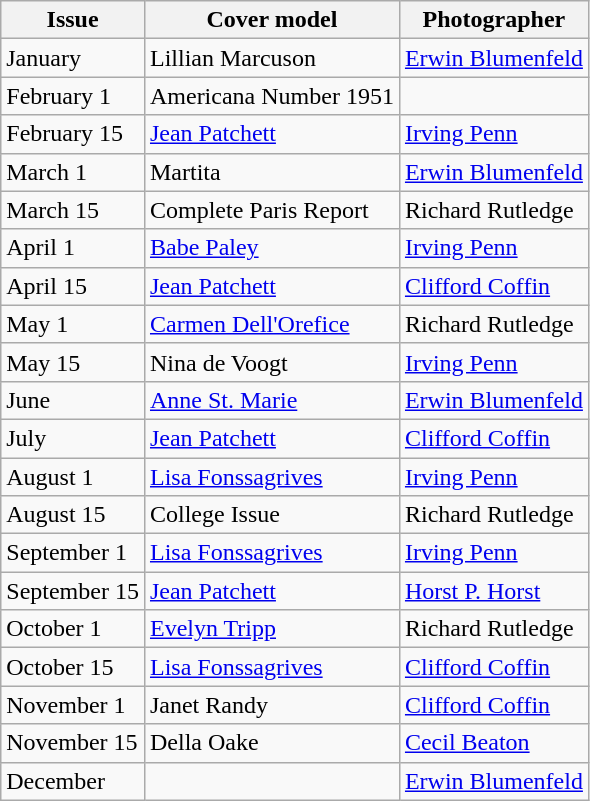<table class="sortable wikitable">
<tr>
<th>Issue</th>
<th>Cover model</th>
<th>Photographer</th>
</tr>
<tr>
<td>January</td>
<td>Lillian Marcuson</td>
<td><a href='#'>Erwin Blumenfeld</a></td>
</tr>
<tr>
<td>February 1</td>
<td>Americana Number 1951</td>
<td></td>
</tr>
<tr>
<td>February 15</td>
<td><a href='#'>Jean Patchett</a></td>
<td><a href='#'>Irving Penn</a></td>
</tr>
<tr>
<td>March 1</td>
<td>Martita</td>
<td><a href='#'>Erwin Blumenfeld</a></td>
</tr>
<tr>
<td>March 15</td>
<td>Complete Paris Report</td>
<td>Richard Rutledge</td>
</tr>
<tr>
<td>April 1</td>
<td><a href='#'>Babe Paley</a></td>
<td><a href='#'>Irving Penn</a></td>
</tr>
<tr>
<td>April 15</td>
<td><a href='#'>Jean Patchett</a></td>
<td><a href='#'>Clifford Coffin</a></td>
</tr>
<tr>
<td>May 1</td>
<td><a href='#'>Carmen Dell'Orefice</a></td>
<td>Richard Rutledge</td>
</tr>
<tr>
<td>May 15</td>
<td>Nina de Voogt</td>
<td><a href='#'>Irving Penn</a></td>
</tr>
<tr>
<td>June</td>
<td><a href='#'>Anne St. Marie</a></td>
<td><a href='#'>Erwin Blumenfeld</a></td>
</tr>
<tr>
<td>July</td>
<td><a href='#'>Jean Patchett</a></td>
<td><a href='#'>Clifford Coffin</a></td>
</tr>
<tr>
<td>August 1</td>
<td><a href='#'>Lisa Fonssagrives</a></td>
<td><a href='#'>Irving Penn</a></td>
</tr>
<tr>
<td>August 15</td>
<td>College Issue</td>
<td>Richard Rutledge</td>
</tr>
<tr>
<td>September 1</td>
<td><a href='#'>Lisa Fonssagrives</a></td>
<td><a href='#'>Irving Penn</a></td>
</tr>
<tr>
<td>September 15</td>
<td><a href='#'>Jean Patchett</a></td>
<td><a href='#'>Horst P. Horst</a></td>
</tr>
<tr>
<td>October 1</td>
<td><a href='#'>Evelyn Tripp</a></td>
<td>Richard Rutledge</td>
</tr>
<tr>
<td>October 15</td>
<td><a href='#'>Lisa Fonssagrives</a></td>
<td><a href='#'>Clifford Coffin</a></td>
</tr>
<tr>
<td>November 1</td>
<td>Janet Randy</td>
<td><a href='#'>Clifford Coffin</a></td>
</tr>
<tr>
<td>November 15</td>
<td>Della Oake</td>
<td><a href='#'>Cecil Beaton</a></td>
</tr>
<tr>
<td>December</td>
<td></td>
<td><a href='#'>Erwin Blumenfeld</a></td>
</tr>
</table>
